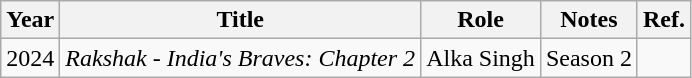<table class="wikitable sortable">
<tr>
<th>Year</th>
<th>Title</th>
<th>Role</th>
<th class="unsortable">Notes</th>
<th class="unsortable">Ref.</th>
</tr>
<tr>
<td>2024</td>
<td><em>Rakshak - India's Braves: Chapter 2</em></td>
<td>Alka Singh</td>
<td>Season 2</td>
<td style="text-align:center;"></td>
</tr>
</table>
